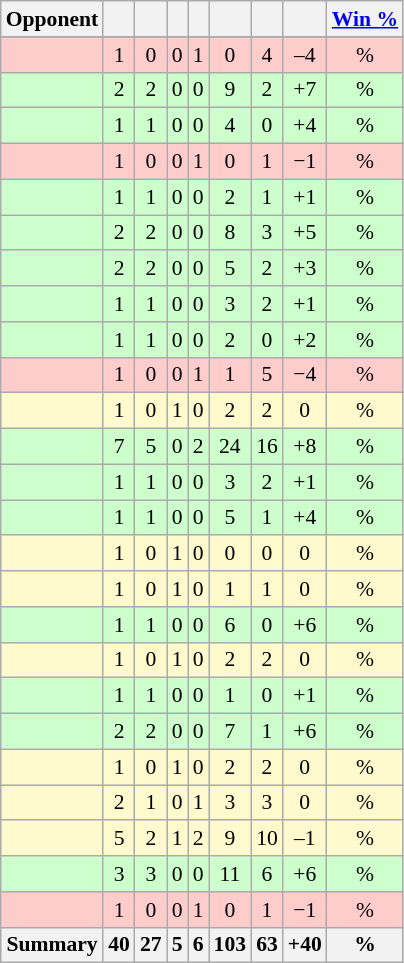<table class="wikitable sortable collapsible collapsed" style="font-size:90%; text-align: center">
<tr>
<th>Opponent</th>
<th></th>
<th></th>
<th></th>
<th></th>
<th></th>
<th></th>
<th></th>
<th><a href='#'>Win %</a></th>
</tr>
<tr bgcolor="#d0ffd0" align="center">
</tr>
<tr bgcolor=#FFCCCC>
<td align="left"></td>
<td>1</td>
<td>0</td>
<td>0</td>
<td>1</td>
<td>0</td>
<td>4</td>
<td>–4</td>
<td>%</td>
</tr>
<tr bgcolor=#CCFFCC>
<td align="left"></td>
<td>2</td>
<td>2</td>
<td>0</td>
<td>0</td>
<td>9</td>
<td>2</td>
<td>+7</td>
<td>%</td>
</tr>
<tr bgcolor=#CCFFCC>
<td align="left"></td>
<td>1</td>
<td>1</td>
<td>0</td>
<td>0</td>
<td>4</td>
<td>0</td>
<td>+4</td>
<td>%</td>
</tr>
<tr bgcolor=#FFCCCC>
<td align="left"></td>
<td>1</td>
<td>0</td>
<td>0</td>
<td>1</td>
<td>0</td>
<td>1</td>
<td>−1</td>
<td>%</td>
</tr>
<tr bgcolor=#CCFFCC>
<td align="left"></td>
<td>1</td>
<td>1</td>
<td>0</td>
<td>0</td>
<td>2</td>
<td>1</td>
<td>+1</td>
<td>%</td>
</tr>
<tr bgcolor=#CCFFCC>
<td align="left"></td>
<td>2</td>
<td>2</td>
<td>0</td>
<td>0</td>
<td>8</td>
<td>3</td>
<td>+5</td>
<td>%</td>
</tr>
<tr bgcolor=#CCFFCC>
<td align="left"></td>
<td>2</td>
<td>2</td>
<td>0</td>
<td>0</td>
<td>5</td>
<td>2</td>
<td>+3</td>
<td>%</td>
</tr>
<tr bgcolor=#CCFFCC>
<td align="left"></td>
<td>1</td>
<td>1</td>
<td>0</td>
<td>0</td>
<td>3</td>
<td>2</td>
<td>+1</td>
<td>%</td>
</tr>
<tr bgcolor=#CCFFCC>
<td align="left"></td>
<td>1</td>
<td>1</td>
<td>0</td>
<td>0</td>
<td>2</td>
<td>0</td>
<td>+2</td>
<td>%</td>
</tr>
<tr bgcolor=#FFCCCC>
<td align="left"></td>
<td>1</td>
<td>0</td>
<td>0</td>
<td>1</td>
<td>1</td>
<td>5</td>
<td>−4</td>
<td>%</td>
</tr>
<tr bgcolor=LemonChiffon>
<td align="left"></td>
<td>1</td>
<td>0</td>
<td>1</td>
<td>0</td>
<td>2</td>
<td>2</td>
<td>0</td>
<td>%</td>
</tr>
<tr bgcolor=#CCFFCC>
<td align="left"></td>
<td>7</td>
<td>5</td>
<td>0</td>
<td>2</td>
<td>24</td>
<td>16</td>
<td>+8</td>
<td>%</td>
</tr>
<tr bgcolor=#CCFFCC>
<td align="left"></td>
<td>1</td>
<td>1</td>
<td>0</td>
<td>0</td>
<td>3</td>
<td>2</td>
<td>+1</td>
<td>%</td>
</tr>
<tr bgcolor=#CCFFCC>
<td align="left"></td>
<td>1</td>
<td>1</td>
<td>0</td>
<td>0</td>
<td>5</td>
<td>1</td>
<td>+4</td>
<td>%</td>
</tr>
<tr bgcolor=LemonChiffon>
<td align="left"></td>
<td>1</td>
<td>0</td>
<td>1</td>
<td>0</td>
<td>0</td>
<td>0</td>
<td>0</td>
<td>%</td>
</tr>
<tr bgcolor=LemonChiffon>
<td align="left"></td>
<td>1</td>
<td>0</td>
<td>1</td>
<td>0</td>
<td>1</td>
<td>1</td>
<td>0</td>
<td>%</td>
</tr>
<tr bgcolor=#CCFFCC>
<td align="left"></td>
<td>1</td>
<td>1</td>
<td>0</td>
<td>0</td>
<td>6</td>
<td>0</td>
<td>+6</td>
<td>%</td>
</tr>
<tr bgcolor=LemonChiffon>
<td align="left"></td>
<td>1</td>
<td>0</td>
<td>1</td>
<td>0</td>
<td>2</td>
<td>2</td>
<td>0</td>
<td>%</td>
</tr>
<tr bgcolor=#CCFFCC>
<td align="left"></td>
<td>1</td>
<td>1</td>
<td>0</td>
<td>0</td>
<td>1</td>
<td>0</td>
<td>+1</td>
<td>%</td>
</tr>
<tr bgcolor=#CCFFCC>
<td align="left"></td>
<td>2</td>
<td>2</td>
<td>0</td>
<td>0</td>
<td>7</td>
<td>1</td>
<td>+6</td>
<td>%</td>
</tr>
<tr bgcolor=LemonChiffon>
<td align="left"></td>
<td>1</td>
<td>0</td>
<td>1</td>
<td>0</td>
<td>2</td>
<td>2</td>
<td>0</td>
<td>%</td>
</tr>
<tr bgcolor=LemonChiffon>
<td align="left"></td>
<td>2</td>
<td>1</td>
<td>0</td>
<td>1</td>
<td>3</td>
<td>3</td>
<td>0</td>
<td>%</td>
</tr>
<tr bgcolor=LemonChiffon>
<td align="left"></td>
<td>5</td>
<td>2</td>
<td>1</td>
<td>2</td>
<td>9</td>
<td>10</td>
<td>–1</td>
<td>%</td>
</tr>
<tr bgcolor=#CCFFCC>
<td align="left"></td>
<td>3</td>
<td>3</td>
<td>0</td>
<td>0</td>
<td>11</td>
<td>6</td>
<td>+6</td>
<td>%</td>
</tr>
<tr bgcolor=#FFCCCC>
<td align="left"></td>
<td>1</td>
<td>0</td>
<td>0</td>
<td>1</td>
<td>0</td>
<td>1</td>
<td>−1</td>
<td>%</td>
</tr>
<tr>
<th align="left">Summary</th>
<th>40</th>
<th>27</th>
<th>5</th>
<th>6</th>
<th>103</th>
<th>63</th>
<th>+40</th>
<th>%</th>
</tr>
</table>
